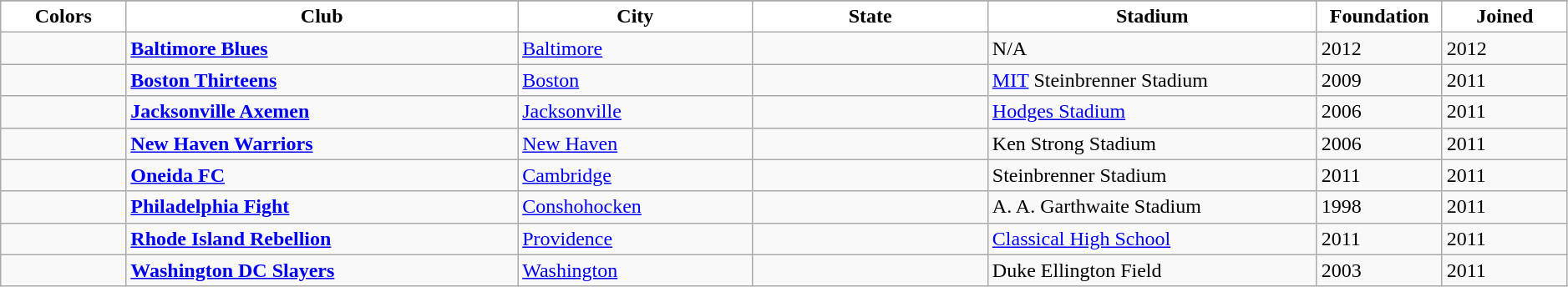<table class="wikitable" style="width: 99%">
<tr>
</tr>
<tr>
<th style="background:white; width:8%">Colors</th>
<th style="background:white; width:25%">Club</th>
<th style="background:white; width:15%">City</th>
<th style="background:white; width:15%">State</th>
<th style="background:white; width:21%">Stadium</th>
<th style="background:white; width:8%">Foundation</th>
<th style="background:white; width:8%">Joined</th>
</tr>
<tr>
<td></td>
<td><strong><a href='#'>Baltimore Blues</a></strong></td>
<td><a href='#'>Baltimore</a></td>
<td></td>
<td>N/A</td>
<td>2012</td>
<td>2012</td>
</tr>
<tr>
<td></td>
<td><strong><a href='#'>Boston Thirteens</a></strong></td>
<td><a href='#'>Boston</a></td>
<td></td>
<td><a href='#'>MIT</a> Steinbrenner Stadium</td>
<td>2009</td>
<td>2011</td>
</tr>
<tr>
<td></td>
<td><strong><a href='#'>Jacksonville Axemen</a></strong></td>
<td><a href='#'>Jacksonville</a></td>
<td></td>
<td><a href='#'>Hodges Stadium</a></td>
<td>2006</td>
<td>2011</td>
</tr>
<tr>
<td></td>
<td><strong><a href='#'>New Haven Warriors</a></strong></td>
<td><a href='#'>New Haven</a></td>
<td></td>
<td>Ken Strong Stadium</td>
<td>2006</td>
<td>2011</td>
</tr>
<tr>
<td></td>
<td><strong><a href='#'>Oneida FC</a></strong></td>
<td><a href='#'>Cambridge</a></td>
<td></td>
<td>Steinbrenner Stadium</td>
<td>2011</td>
<td>2011</td>
</tr>
<tr>
<td></td>
<td><strong><a href='#'>Philadelphia Fight</a></strong></td>
<td><a href='#'>Conshohocken</a></td>
<td></td>
<td>A. A. Garthwaite Stadium</td>
<td>1998</td>
<td>2011</td>
</tr>
<tr>
<td></td>
<td><strong><a href='#'>Rhode Island Rebellion</a></strong></td>
<td><a href='#'>Providence</a></td>
<td></td>
<td><a href='#'>Classical High School</a></td>
<td>2011</td>
<td>2011</td>
</tr>
<tr>
<td></td>
<td><strong><a href='#'>Washington DC Slayers</a></strong></td>
<td><a href='#'>Washington</a></td>
<td></td>
<td>Duke Ellington Field</td>
<td>2003</td>
<td>2011</td>
</tr>
</table>
